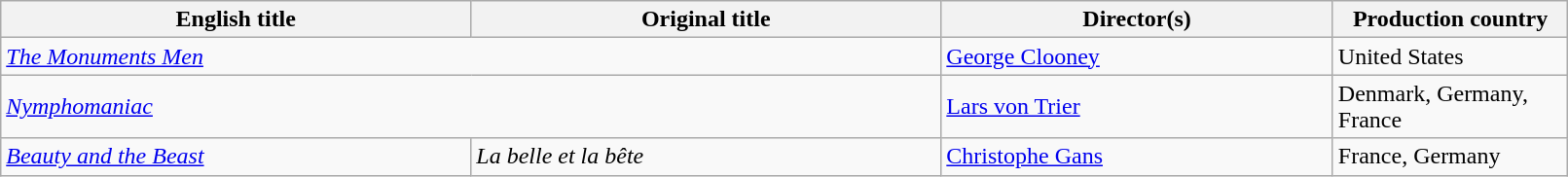<table class="wikitable" width="85%" cellpadding="5">
<tr>
<th scope="col" width="30%">English title</th>
<th scope="col" width="30%">Original title</th>
<th scope="col" width="25%">Director(s)</th>
<th scope="col" width="15%">Production country</th>
</tr>
<tr>
<td colspan="2"><em><a href='#'>The Monuments Men</a></em></td>
<td><a href='#'>George Clooney</a></td>
<td>United States</td>
</tr>
<tr>
<td colspan="2"><em><a href='#'>Nymphomaniac</a></em></td>
<td><a href='#'>Lars von Trier</a></td>
<td>Denmark, Germany, France</td>
</tr>
<tr>
<td><em><a href='#'>Beauty and the Beast</a></em></td>
<td><em>La belle et la bête</em></td>
<td><a href='#'>Christophe Gans</a></td>
<td>France, Germany</td>
</tr>
</table>
